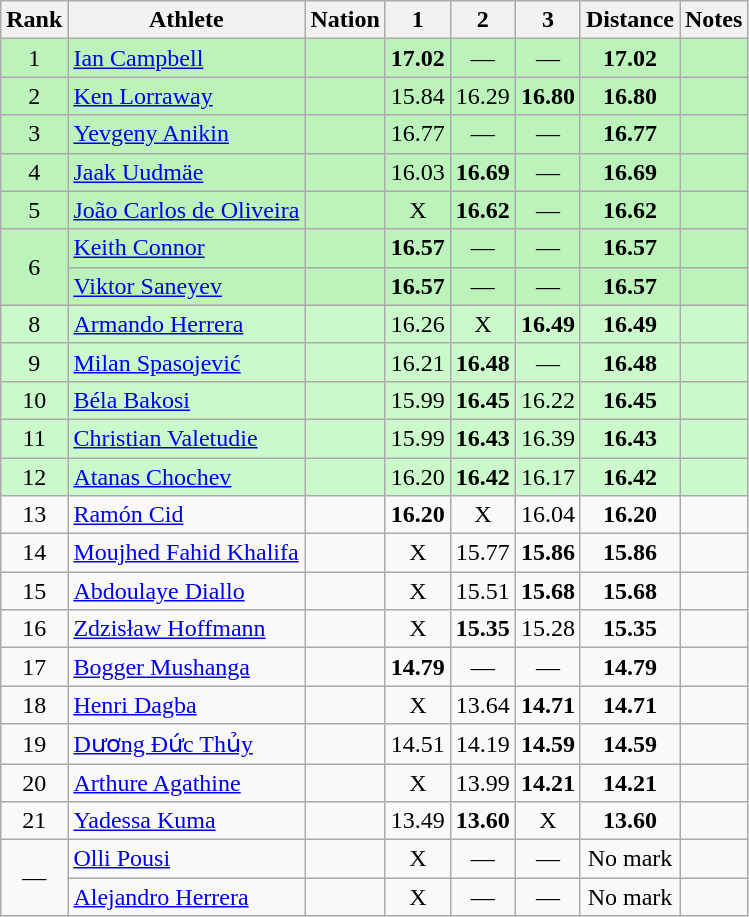<table class="wikitable sortable" style="text-align:center;">
<tr>
<th>Rank</th>
<th>Athlete</th>
<th>Nation</th>
<th>1</th>
<th>2</th>
<th>3</th>
<th>Distance</th>
<th>Notes</th>
</tr>
<tr style="background:#bbf3bb;">
<td>1</td>
<td align=left><a href='#'>Ian Campbell</a></td>
<td align=left></td>
<td><strong>17.02</strong></td>
<td data-sort-value=1.00>—</td>
<td data-sort-value=1.00>—</td>
<td><strong>17.02</strong></td>
<td></td>
</tr>
<tr style="background:#bbf3bb;">
<td>2</td>
<td align=left><a href='#'>Ken Lorraway</a></td>
<td align=left></td>
<td>15.84</td>
<td>16.29</td>
<td><strong>16.80</strong></td>
<td><strong>16.80</strong></td>
<td></td>
</tr>
<tr style="background:#bbf3bb;">
<td>3</td>
<td align=left><a href='#'>Yevgeny Anikin</a></td>
<td align=left></td>
<td>16.77</td>
<td data-sort-value=1.00>—</td>
<td data-sort-value=1.00>—</td>
<td><strong>16.77</strong></td>
<td></td>
</tr>
<tr style="background:#bbf3bb;">
<td>4</td>
<td align=left><a href='#'>Jaak Uudmäe</a></td>
<td align=left></td>
<td>16.03</td>
<td><strong>16.69</strong></td>
<td data-sort-value=1.00>—</td>
<td><strong>16.69</strong></td>
<td></td>
</tr>
<tr style="background:#bbf3bb;">
<td>5</td>
<td align=left><a href='#'>João Carlos de Oliveira</a></td>
<td align=left></td>
<td data-sort-value=1.00>X</td>
<td><strong>16.62</strong></td>
<td data-sort-value=1.00>—</td>
<td><strong>16.62</strong></td>
<td></td>
</tr>
<tr style="background:#bbf3bb;">
<td rowspan=2>6</td>
<td align=left><a href='#'>Keith Connor</a></td>
<td align=left></td>
<td><strong>16.57</strong></td>
<td data-sort-value=1.00>—</td>
<td data-sort-value=1.00>—</td>
<td><strong>16.57</strong></td>
<td></td>
</tr>
<tr style="background:#bbf3bb;">
<td align=left><a href='#'>Viktor Saneyev</a></td>
<td align=left></td>
<td><strong>16.57</strong></td>
<td data-sort-value=1.00>—</td>
<td data-sort-value=1.00>—</td>
<td><strong>16.57</strong></td>
<td></td>
</tr>
<tr style="background:#ccf9cc;">
<td>8</td>
<td align=left><a href='#'>Armando Herrera</a></td>
<td align=left></td>
<td>16.26</td>
<td data-sort-value=1.00>X</td>
<td><strong>16.49</strong></td>
<td><strong>16.49</strong></td>
<td></td>
</tr>
<tr style="background:#ccf9cc;">
<td>9</td>
<td align=left><a href='#'>Milan Spasojević</a></td>
<td align=left></td>
<td>16.21</td>
<td><strong>16.48</strong></td>
<td data-sort-value=1.00>—</td>
<td><strong>16.48</strong></td>
<td></td>
</tr>
<tr style="background:#ccf9cc;">
<td>10</td>
<td align=left><a href='#'>Béla Bakosi</a></td>
<td align=left></td>
<td>15.99</td>
<td><strong>16.45</strong></td>
<td>16.22</td>
<td><strong>16.45</strong></td>
<td></td>
</tr>
<tr style="background:#ccf9cc;">
<td>11</td>
<td align=left><a href='#'>Christian Valetudie</a></td>
<td align=left></td>
<td>15.99</td>
<td><strong>16.43</strong></td>
<td>16.39</td>
<td><strong>16.43</strong></td>
<td></td>
</tr>
<tr style="background:#ccf9cc;">
<td>12</td>
<td align=left><a href='#'>Atanas Chochev</a></td>
<td align=left></td>
<td>16.20</td>
<td><strong>16.42</strong></td>
<td>16.17</td>
<td><strong>16.42</strong></td>
<td></td>
</tr>
<tr>
<td>13</td>
<td align=left><a href='#'>Ramón Cid</a></td>
<td align=left></td>
<td><strong>16.20</strong></td>
<td data-sort-value=1.00>X</td>
<td>16.04</td>
<td><strong>16.20</strong></td>
<td></td>
</tr>
<tr>
<td>14</td>
<td align=left><a href='#'>Moujhed Fahid Khalifa</a></td>
<td align=left></td>
<td data-sort-value=1.00>X</td>
<td>15.77</td>
<td><strong>15.86</strong></td>
<td><strong>15.86</strong></td>
<td></td>
</tr>
<tr>
<td>15</td>
<td align=left><a href='#'>Abdoulaye Diallo</a></td>
<td align=left></td>
<td data-sort-value=1.00>X</td>
<td>15.51</td>
<td><strong>15.68</strong></td>
<td><strong>15.68</strong></td>
<td></td>
</tr>
<tr>
<td>16</td>
<td align=left><a href='#'>Zdzisław Hoffmann</a></td>
<td align=left></td>
<td data-sort-value=1.00>X</td>
<td><strong>15.35</strong></td>
<td>15.28</td>
<td><strong>15.35</strong></td>
<td></td>
</tr>
<tr>
<td>17</td>
<td align=left><a href='#'>Bogger Mushanga</a></td>
<td align=left></td>
<td><strong>14.79</strong></td>
<td data-sort-value=1.00>—</td>
<td data-sort-value=1.00>—</td>
<td><strong>14.79</strong></td>
<td></td>
</tr>
<tr>
<td>18</td>
<td align=left><a href='#'>Henri Dagba</a></td>
<td align=left></td>
<td data-sort-value=1.00>X</td>
<td>13.64</td>
<td><strong>14.71</strong></td>
<td><strong>14.71</strong></td>
<td></td>
</tr>
<tr>
<td>19</td>
<td align=left><a href='#'>Dương Đức Thủy</a></td>
<td align=left></td>
<td>14.51</td>
<td>14.19</td>
<td><strong>14.59</strong></td>
<td><strong>14.59</strong></td>
<td></td>
</tr>
<tr>
<td>20</td>
<td align=left><a href='#'>Arthure Agathine</a></td>
<td align=left></td>
<td data-sort-value=1.00>X</td>
<td>13.99</td>
<td><strong>14.21</strong></td>
<td><strong>14.21</strong></td>
<td></td>
</tr>
<tr>
<td>21</td>
<td align=left><a href='#'>Yadessa Kuma</a></td>
<td align=left></td>
<td>13.49</td>
<td><strong>13.60</strong></td>
<td data-sort-value=1.00>X</td>
<td><strong>13.60</strong></td>
<td></td>
</tr>
<tr>
<td rowspan=2 data-sort-value=22>—</td>
<td align=left><a href='#'>Olli Pousi</a></td>
<td align=left></td>
<td data-sort-value=1.00>X</td>
<td data-sort-value=1.00>—</td>
<td data-sort-value=1.00>—</td>
<td data-sort-value=1.00>No mark</td>
<td></td>
</tr>
<tr>
<td align=left><a href='#'>Alejandro Herrera</a></td>
<td align=left></td>
<td data-sort-value=1.00>X</td>
<td data-sort-value=1.00>—</td>
<td data-sort-value=1.00>—</td>
<td data-sort-value=1.00>No mark</td>
<td></td>
</tr>
</table>
